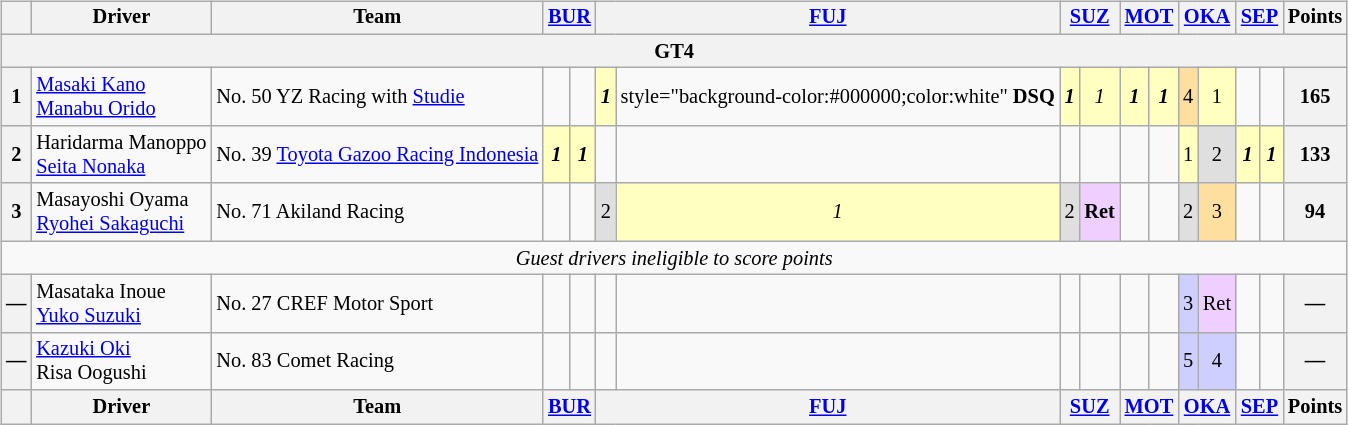<table>
<tr>
<td valign="top"><br><table class="wikitable" style="font-size: 85%; text-align:center;">
<tr>
<th></th>
<th>Driver</th>
<th>Team</th>
<th colspan="2"><a href='#'>BUR</a><br></th>
<th colspan="2"><a href='#'>FUJ</a><br></th>
<th colspan="2"><a href='#'>SUZ</a><br></th>
<th colspan="2"><a href='#'>MOT</a><br></th>
<th colspan="2"><a href='#'>OKA</a><br></th>
<th colspan="2"><a href='#'>SEP</a><br></th>
<th>Points</th>
</tr>
<tr>
<th colspan="16">GT4</th>
</tr>
<tr>
<th>1</th>
<td align="left"> <a href='#'>Masaki Kano</a><br> <a href='#'>Manabu Orido</a></td>
<td align="left"> No. 50 YZ Racing with <a href='#'>Studie</a></td>
<td></td>
<td></td>
<td style="background:#FFFFBF;"><strong><em>1</em></strong></td>
<td>style="background-color:#000000;color:white" <strong>DSQ</strong></td>
<td style="background:#FFFFBF;"><strong><em>1</em></strong></td>
<td style="background:#FFFFBF;"><em>1</em></td>
<td style="background:#FFFFBF;"><strong><em>1</em></strong></td>
<td style="background:#FFFFBF;"><strong><em>1</em></strong></td>
<td style="background:#FFDF9F;">4</td>
<td style="background:#FFFFBF;">1</td>
<td></td>
<td></td>
<th>165</th>
</tr>
<tr>
<th>2</th>
<td align="left"> Haridarma Manoppo<br> <a href='#'>Seita Nonaka</a></td>
<td align="left"> No. 39 <a href='#'>Toyota Gazoo Racing Indonesia</a></td>
<td style="background:#FFFFBF;"><strong><em>1</em></strong></td>
<td style="background:#FFFFBF;"><strong><em>1</em></strong></td>
<td></td>
<td></td>
<td></td>
<td></td>
<td></td>
<td></td>
<td style="background:#FFFFBF;">1</td>
<td style="background:#DFDFDF;">2</td>
<td style="background:#FFFFBF;"><strong><em>1</em></strong></td>
<td style="background:#FFFFBF;"><strong><em>1</em></strong></td>
<th>133</th>
</tr>
<tr>
<th>3</th>
<td align="left"> Masayoshi Oyama<br> <a href='#'>Ryohei Sakaguchi</a></td>
<td align="left"> No. 71 Akiland Racing</td>
<td></td>
<td></td>
<td style="background:#DFDFDF;">2</td>
<td style="background:#FFFFBF;"><em>1</em></td>
<td style="background:#DFDFDF;">2</td>
<td style="background:#EFCFFF;"><strong>Ret</strong></td>
<td></td>
<td></td>
<td style="background:#DFDFDF;">2</td>
<td style="background:#FFDF9F;">3</td>
<td></td>
<td></td>
<th>94</th>
</tr>
<tr>
<td colspan="17"><em>Guest drivers ineligible to score points</em></td>
</tr>
<tr>
<th>—</th>
<td align="left"> Masataka Inoue<br> <a href='#'>Yuko Suzuki</a></td>
<td align="left"> No. 27 CREF Motor Sport</td>
<td></td>
<td></td>
<td></td>
<td></td>
<td></td>
<td></td>
<td></td>
<td></td>
<td style="background:#CFCFFF;">3</td>
<td style="background:#EFCFFF;">Ret</td>
<td></td>
<td></td>
<th>—</th>
</tr>
<tr>
<th>—</th>
<td align="left"> <a href='#'>Kazuki Oki</a><br> Risa Oogushi</td>
<td align="left"> No. 83 Comet Racing</td>
<td></td>
<td></td>
<td></td>
<td></td>
<td></td>
<td></td>
<td></td>
<td></td>
<td style="background:#CFCFFF;">5</td>
<td style="background:#CFCFFF;">4</td>
<td></td>
<td></td>
<th>—</th>
</tr>
<tr>
<th></th>
<th>Driver</th>
<th>Team</th>
<th colspan="2"><a href='#'>BUR</a><br></th>
<th colspan="2"><a href='#'>FUJ</a><br></th>
<th colspan="2"><a href='#'>SUZ</a><br></th>
<th colspan="2"><a href='#'>MOT</a><br></th>
<th colspan="2"><a href='#'>OKA</a><br></th>
<th colspan="2"><a href='#'>SEP</a><br></th>
<th>Points</th>
</tr>
</table>
</td>
</tr>
</table>
